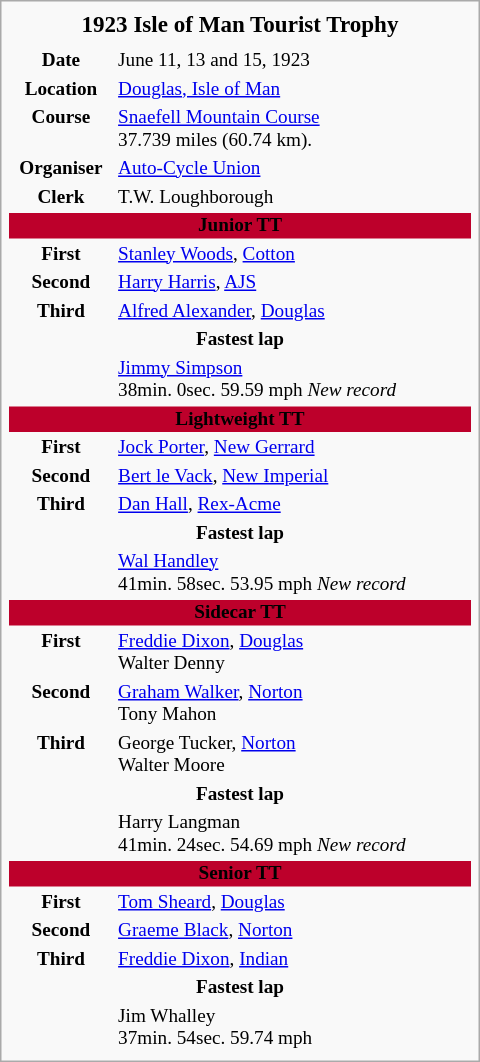<table class="infobox" style="width:25em; font-size:80%;">
<tr>
<th colspan="2"  style="background:; text-align:center;"><big><span>1923 Isle of Man Tourist Trophy</span></big></th>
</tr>
<tr>
<th colspan="2"></th>
</tr>
<tr>
<th>Date</th>
<td valign="top">June 11, 13 and 15, 1923</td>
</tr>
<tr>
<th>Location</th>
<td valign="top"><a href='#'>Douglas, Isle of Man</a></td>
</tr>
<tr>
<th>Course</th>
<td valign="top"><a href='#'>Snaefell Mountain Course</a> <br>  37.739 miles (60.74 km).</td>
</tr>
<tr>
<th>Organiser</th>
<td valign="top"><a href='#'>Auto-Cycle Union</a></td>
</tr>
<tr>
<th>Clerk</th>
<td valign="top">T.W. Loughborough</td>
</tr>
<tr>
<th colspan="2"  style="background:#bd002b; text-align:center;"><span>Junior TT</span></th>
</tr>
<tr>
<th>First</th>
<td valign="top"><a href='#'>Stanley Woods</a>, <a href='#'>Cotton</a></td>
</tr>
<tr>
<th>Second</th>
<td valign="top"><a href='#'>Harry Harris</a>, <a href='#'>AJS</a></td>
</tr>
<tr>
<th>Third</th>
<td valign="top"><a href='#'>Alfred Alexander</a>, <a href='#'>Douglas</a></td>
</tr>
<tr>
<th colspan="2"  style="background:#; text-align:center;"><span>Fastest lap</span></th>
</tr>
<tr>
<th></th>
<td valign="top"><a href='#'>Jimmy Simpson</a> <br> 38min. 0sec. 59.59 mph <em>New record</em></td>
</tr>
<tr>
<th colspan="2"  style="background:#bd002b; text-align:center;"><span>Lightweight TT</span></th>
</tr>
<tr>
<th>First</th>
<td valign="top"><a href='#'>Jock Porter</a>, <a href='#'>New Gerrard</a></td>
</tr>
<tr>
<th>Second</th>
<td valign="top"><a href='#'>Bert le Vack</a>, <a href='#'>New Imperial</a></td>
</tr>
<tr>
<th>Third</th>
<td valign="top"><a href='#'>Dan Hall</a>, <a href='#'>Rex-Acme</a></td>
</tr>
<tr>
<th colspan="2"  style="background:#; text-align:center;"><span>Fastest lap</span></th>
</tr>
<tr>
<th></th>
<td valign="top"><a href='#'>Wal Handley</a> <br> 41min. 58sec. 53.95 mph <em>New record</em></td>
</tr>
<tr>
<th colspan="2"  style="background:#bd002b; text-align:center;"><span>Sidecar TT</span></th>
</tr>
<tr>
<th>First</th>
<td valign="top"><a href='#'>Freddie Dixon</a>, <a href='#'>Douglas</a> <br> Walter Denny</td>
</tr>
<tr>
<th>Second</th>
<td valign="top"><a href='#'>Graham Walker</a>, <a href='#'>Norton</a> <br> Tony Mahon</td>
</tr>
<tr>
<th>Third</th>
<td valign="top">George Tucker, <a href='#'>Norton</a> <br> Walter Moore</td>
</tr>
<tr>
<th colspan="2"  style="background:#; text-align:center;"><span>Fastest lap</span></th>
</tr>
<tr>
<th></th>
<td valign="top">Harry Langman <br> 41min. 24sec. 54.69 mph <em>New record</em></td>
</tr>
<tr>
<th colspan="2"  style="background:#bd002b; text-align:center;"><span>Senior TT</span></th>
</tr>
<tr>
<th>First</th>
<td valign="top"><a href='#'>Tom Sheard</a>, <a href='#'>Douglas</a></td>
</tr>
<tr>
<th>Second</th>
<td valign="top"><a href='#'>Graeme Black</a>, <a href='#'>Norton</a></td>
</tr>
<tr>
<th>Third</th>
<td valign="top"><a href='#'>Freddie Dixon</a>, <a href='#'>Indian</a></td>
</tr>
<tr>
<th colspan="2"  style="background:#; text-align:center;"><span>Fastest lap</span></th>
</tr>
<tr>
<th></th>
<td valign="top">Jim Whalley <br> 37min. 54sec. 59.74 mph</td>
</tr>
<tr>
</tr>
</table>
